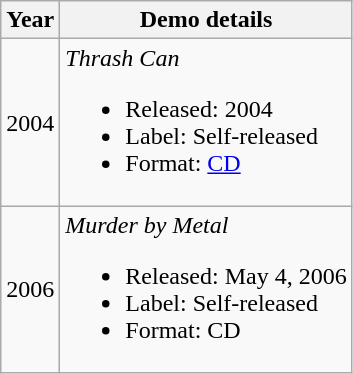<table class="wikitable">
<tr>
<th scope="col">Year</th>
<th scope="col">Demo details</th>
</tr>
<tr>
<td>2004</td>
<td><em>Thrash Can</em><br><ul><li>Released: 2004</li><li>Label: Self-released</li><li>Format: <a href='#'>CD</a></li></ul></td>
</tr>
<tr>
<td>2006</td>
<td><em>Murder by Metal</em><br><ul><li>Released: May 4, 2006</li><li>Label: Self-released</li><li>Format: CD</li></ul></td>
</tr>
</table>
